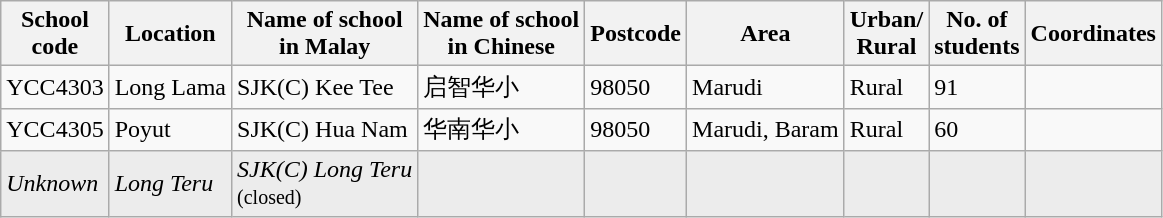<table class="wikitable sortable">
<tr>
<th>School<br>code</th>
<th>Location</th>
<th>Name of school<br>in Malay</th>
<th>Name of school<br>in Chinese</th>
<th>Postcode</th>
<th>Area</th>
<th>Urban/<br>Rural</th>
<th>No. of<br>students</th>
<th>Coordinates</th>
</tr>
<tr>
<td>YCC4303</td>
<td>Long Lama</td>
<td>SJK(C) Kee Tee</td>
<td>启智华小</td>
<td>98050</td>
<td>Marudi</td>
<td>Rural</td>
<td>91</td>
<td></td>
</tr>
<tr>
<td>YCC4305</td>
<td>Poyut</td>
<td>SJK(C) Hua Nam</td>
<td>华南华小</td>
<td>98050</td>
<td>Marudi, Baram</td>
<td>Rural</td>
<td>60</td>
<td></td>
</tr>
<tr bgcolor=#ECECEC>
<td><em>Unknown</em></td>
<td><em>Long Teru</em></td>
<td><em>SJK(C) Long Teru</em><br><small>(closed)</small></td>
<td></td>
<td></td>
<td></td>
<td></td>
<td></td>
<td></td>
</tr>
</table>
